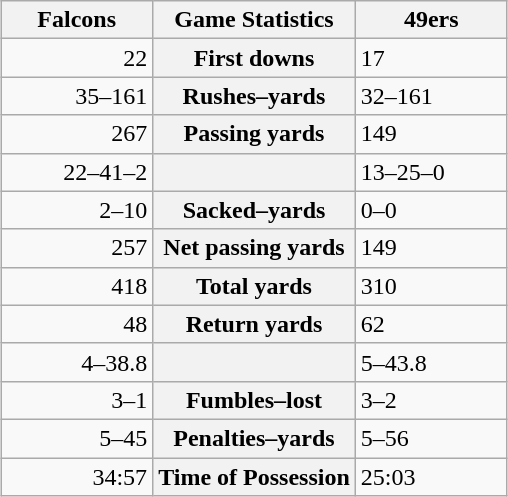<table class="wikitable" style="margin: 1em auto 1em auto">
<tr>
<th style="width:30%;">Falcons</th>
<th style="width:40%;">Game Statistics</th>
<th style="width:30%;">49ers</th>
</tr>
<tr>
<td style="text-align:right;">22</td>
<th>First downs</th>
<td>17</td>
</tr>
<tr>
<td style="text-align:right;">35–161</td>
<th>Rushes–yards</th>
<td>32–161</td>
</tr>
<tr>
<td style="text-align:right;">267</td>
<th>Passing yards</th>
<td>149</td>
</tr>
<tr>
<td style="text-align:right;">22–41–2</td>
<th></th>
<td>13–25–0</td>
</tr>
<tr>
<td style="text-align:right;">2–10</td>
<th>Sacked–yards</th>
<td>0–0</td>
</tr>
<tr>
<td style="text-align:right;">257</td>
<th>Net passing yards</th>
<td>149</td>
</tr>
<tr>
<td style="text-align:right;">418</td>
<th>Total yards</th>
<td>310</td>
</tr>
<tr>
<td style="text-align:right;">48</td>
<th>Return yards</th>
<td>62</td>
</tr>
<tr>
<td style="text-align:right;">4–38.8</td>
<th></th>
<td>5–43.8</td>
</tr>
<tr>
<td style="text-align:right;">3–1</td>
<th>Fumbles–lost</th>
<td>3–2</td>
</tr>
<tr>
<td style="text-align:right;">5–45</td>
<th>Penalties–yards</th>
<td>5–56</td>
</tr>
<tr>
<td style="text-align:right;">34:57</td>
<th>Time of Possession</th>
<td>25:03</td>
</tr>
</table>
